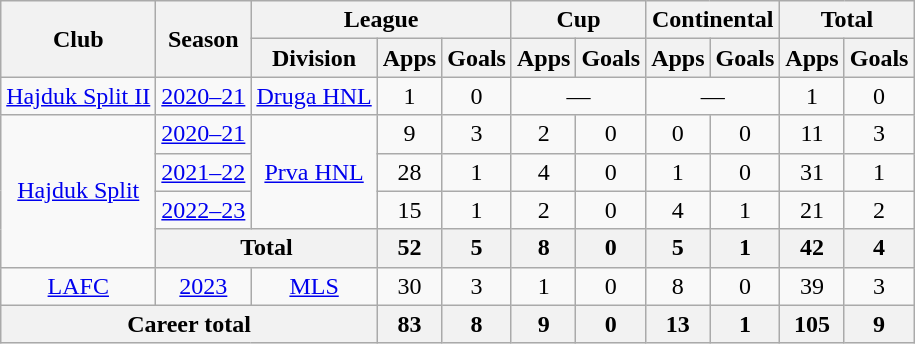<table class="wikitable" style="text-align:center">
<tr>
<th rowspan="2">Club</th>
<th rowspan="2">Season</th>
<th colspan="3">League</th>
<th colspan="2">Cup</th>
<th colspan="2">Continental</th>
<th colspan="2">Total</th>
</tr>
<tr>
<th>Division</th>
<th>Apps</th>
<th>Goals</th>
<th>Apps</th>
<th>Goals</th>
<th>Apps</th>
<th>Goals</th>
<th>Apps</th>
<th>Goals</th>
</tr>
<tr>
<td><a href='#'>Hajduk Split II</a></td>
<td><a href='#'>2020–21</a></td>
<td><a href='#'>Druga HNL</a></td>
<td>1</td>
<td>0</td>
<td colspan="2">—</td>
<td colspan="2">—</td>
<td>1</td>
<td>0</td>
</tr>
<tr>
<td rowspan="4"><a href='#'>Hajduk Split</a></td>
<td><a href='#'>2020–21</a></td>
<td rowspan="3"><a href='#'>Prva HNL</a></td>
<td>9</td>
<td>3</td>
<td>2</td>
<td>0</td>
<td>0</td>
<td>0</td>
<td>11</td>
<td>3</td>
</tr>
<tr>
<td><a href='#'>2021–22</a></td>
<td>28</td>
<td>1</td>
<td>4</td>
<td>0</td>
<td>1</td>
<td>0</td>
<td>31</td>
<td>1</td>
</tr>
<tr>
<td><a href='#'>2022–23</a></td>
<td>15</td>
<td>1</td>
<td>2</td>
<td>0</td>
<td>4</td>
<td>1</td>
<td>21</td>
<td>2</td>
</tr>
<tr>
<th colspan="2">Total</th>
<th>52</th>
<th>5</th>
<th>8</th>
<th>0</th>
<th>5</th>
<th>1</th>
<th>42</th>
<th>4</th>
</tr>
<tr>
<td><a href='#'>LAFC</a></td>
<td><a href='#'>2023</a></td>
<td><a href='#'>MLS</a></td>
<td>30</td>
<td>3</td>
<td>1</td>
<td>0</td>
<td>8</td>
<td>0</td>
<td>39</td>
<td>3</td>
</tr>
<tr>
<th colspan="3">Career total</th>
<th>83</th>
<th>8</th>
<th>9</th>
<th>0</th>
<th>13</th>
<th>1</th>
<th>105</th>
<th>9</th>
</tr>
</table>
